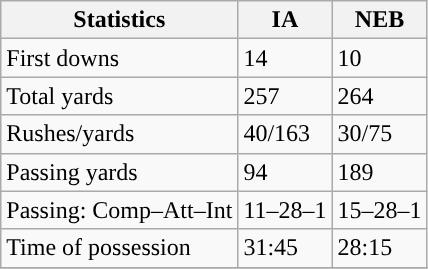<table class="wikitable" style="float: left;">
<tr>
<th>Statistics</th>
<th>IA</th>
<th>NEB</th>
</tr>
<tr>
<td>First downs</td>
<td>14</td>
<td>10</td>
</tr>
<tr>
<td>Total yards</td>
<td>257</td>
<td>264</td>
</tr>
<tr>
<td>Rushes/yards</td>
<td>40/163</td>
<td>30/75</td>
</tr>
<tr>
<td>Passing yards</td>
<td>94</td>
<td>189</td>
</tr>
<tr>
<td>Passing: Comp–Att–Int</td>
<td>11–28–1</td>
<td>15–28–1</td>
</tr>
<tr>
<td>Time of possession</td>
<td>31:45</td>
<td>28:15</td>
</tr>
<tr>
</tr>
</table>
